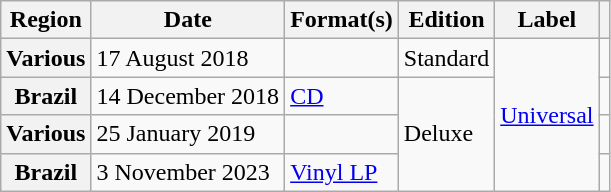<table class="wikitable plainrowheaders">
<tr>
<th scope="col">Region</th>
<th scope="col">Date</th>
<th scope="col">Format(s)</th>
<th scope="col">Edition</th>
<th scope="col">Label</th>
<th scope="col"></th>
</tr>
<tr>
<th scope="row">Various</th>
<td>17 August 2018</td>
<td></td>
<td>Standard</td>
<td rowspan="4"><a href='#'>Universal</a></td>
<td align="center"></td>
</tr>
<tr>
<th scope="row">Brazil</th>
<td>14 December 2018</td>
<td><a href='#'>CD</a></td>
<td rowspan="3">Deluxe</td>
<td align="center"></td>
</tr>
<tr>
<th scope="row">Various</th>
<td>25 January 2019</td>
<td></td>
<td align="center"></td>
</tr>
<tr>
<th scope="row">Brazil</th>
<td>3 November 2023</td>
<td><a href='#'>Vinyl LP</a></td>
<td align="center"></td>
</tr>
</table>
